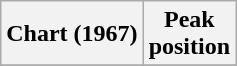<table class="wikitable sortable plainrowheaders">
<tr>
<th>Chart (1967)</th>
<th>Peak<br>position</th>
</tr>
<tr>
</tr>
</table>
